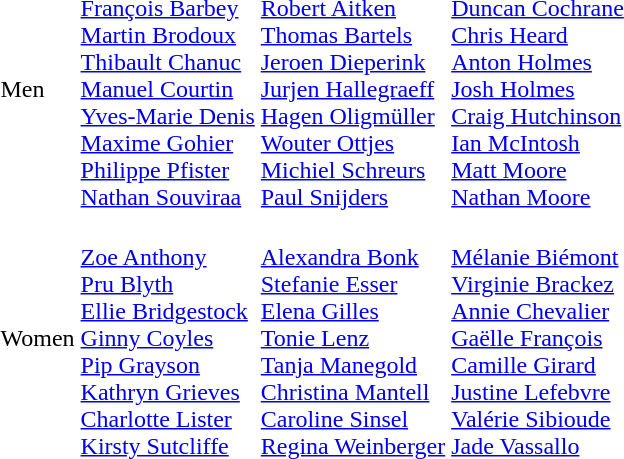<table>
<tr>
<td>Men<br></td>
<td><br><a href='#'>François Barbey</a><br><a href='#'>Martin Brodoux</a><br><a href='#'>Thibault Chanuc</a><br><a href='#'>Manuel Courtin</a><br><a href='#'>Yves-Marie Denis</a><br><a href='#'>Maxime Gohier</a><br><a href='#'>Philippe Pfister</a><br><a href='#'>Nathan Souviraa</a></td>
<td><br><a href='#'>Robert Aitken</a><br><a href='#'>Thomas Bartels</a><br><a href='#'>Jeroen Dieperink</a><br><a href='#'>Jurjen Hallegraeff</a><br><a href='#'>Hagen Oligmüller</a><br><a href='#'>Wouter Ottjes</a><br><a href='#'>Michiel Schreurs</a><br><a href='#'>Paul Snijders</a></td>
<td><br><a href='#'>Duncan Cochrane</a><br><a href='#'>Chris Heard</a><br><a href='#'>Anton Holmes</a><br><a href='#'>Josh Holmes</a><br><a href='#'>Craig Hutchinson</a><br><a href='#'>Ian McIntosh</a><br><a href='#'>Matt Moore</a><br><a href='#'>Nathan Moore</a></td>
</tr>
<tr>
<td>Women<br></td>
<td><br><a href='#'>Zoe Anthony</a><br><a href='#'>Pru Blyth</a><br><a href='#'>Ellie Bridgestock</a><br><a href='#'>Ginny Coyles</a><br><a href='#'>Pip Grayson</a><br><a href='#'>Kathryn Grieves</a><br><a href='#'>Charlotte Lister</a><br><a href='#'>Kirsty Sutcliffe</a></td>
<td><br><a href='#'>Alexandra Bonk</a><br><a href='#'>Stefanie Esser</a><br><a href='#'>Elena Gilles</a><br><a href='#'>Tonie Lenz</a><br><a href='#'>Tanja Manegold</a><br><a href='#'>Christina Mantell</a><br><a href='#'>Caroline Sinsel</a><br><a href='#'>Regina Weinberger</a></td>
<td><br><a href='#'>Mélanie Biémont</a><br><a href='#'>Virginie Brackez</a><br><a href='#'>Annie Chevalier</a><br><a href='#'>Gaëlle François</a><br><a href='#'>Camille Girard</a><br><a href='#'>Justine Lefebvre</a><br><a href='#'>Valérie Sibioude</a><br><a href='#'>Jade Vassallo</a></td>
</tr>
</table>
